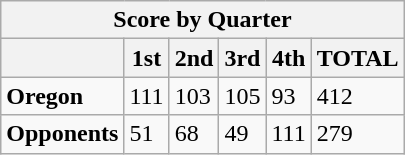<table class="wikitable collapsible collapsed">
<tr>
<th colspan="6">Score by Quarter</th>
</tr>
<tr>
<th> </th>
<th>1st</th>
<th>2nd</th>
<th>3rd</th>
<th>4th</th>
<th>TOTAL</th>
</tr>
<tr>
<td><strong>Oregon</strong></td>
<td>111</td>
<td>103</td>
<td>105</td>
<td>93</td>
<td>412</td>
</tr>
<tr>
<td><strong>Opponents</strong></td>
<td>51</td>
<td>68</td>
<td>49</td>
<td>111</td>
<td>279</td>
</tr>
</table>
